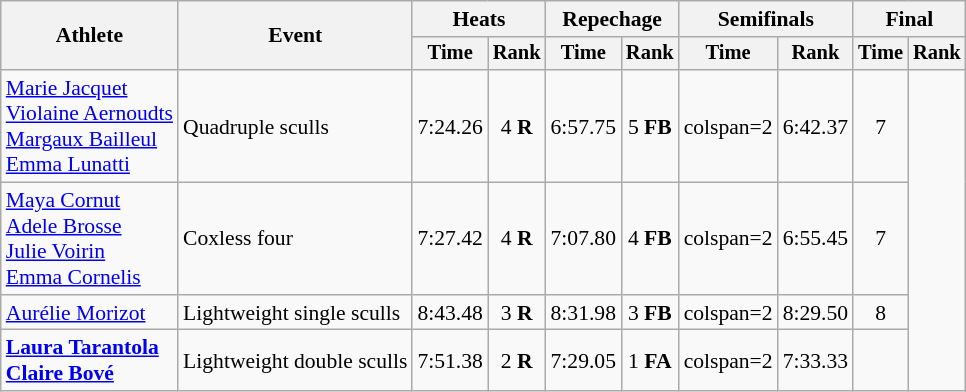<table class="wikitable" style="font-size:90%">
<tr>
<th rowspan="2">Athlete</th>
<th rowspan="2">Event</th>
<th colspan="2">Heats</th>
<th colspan="2">Repechage</th>
<th colspan="2">Semifinals</th>
<th colspan="2">Final</th>
</tr>
<tr style="font-size:95%">
<th>Time</th>
<th>Rank</th>
<th>Time</th>
<th>Rank</th>
<th>Time</th>
<th>Rank</th>
<th>Time</th>
<th>Rank</th>
</tr>
<tr align=center>
<td align=left><a href='#'>Marie Jacquet</a><br><a href='#'>Violaine Aernoudts</a><br><a href='#'>Margaux Bailleul</a><br><a href='#'>Emma Lunatti</a></td>
<td align=left>Quadruple sculls</td>
<td>7:24.26</td>
<td>4 <strong>R</strong></td>
<td>6:57.75</td>
<td>5 <strong>FB</strong></td>
<td>colspan=2</td>
<td>6:42.37</td>
<td>7</td>
</tr>
<tr align=center>
<td align=left><a href='#'>Maya Cornut</a><br><a href='#'>Adele Brosse</a><br><a href='#'>Julie Voirin</a><br><a href='#'>Emma Cornelis</a></td>
<td align=left>Coxless four</td>
<td>7:27.42</td>
<td>4 <strong>R</strong></td>
<td>7:07.80</td>
<td>4 <strong>FB</strong></td>
<td>colspan=2</td>
<td>6:55.45</td>
<td>7</td>
</tr>
<tr align=center>
<td align=left><a href='#'>Aurélie Morizot</a></td>
<td align=left>Lightweight single sculls</td>
<td>8:43.48</td>
<td>3 <strong>R</strong></td>
<td>8:31.98</td>
<td>3 <strong>FB</strong></td>
<td>colspan=2</td>
<td>8:29.50</td>
<td>8</td>
</tr>
<tr align=center>
<td align=left><strong><a href='#'>Laura Tarantola</a><br><a href='#'>Claire Bové</a></strong></td>
<td align=left>Lightweight double sculls</td>
<td>7:51.38</td>
<td>2 <strong>R</strong></td>
<td>7:29.05</td>
<td>1 <strong>FA</strong></td>
<td>colspan=2</td>
<td>7:33.33</td>
<td></td>
</tr>
</table>
